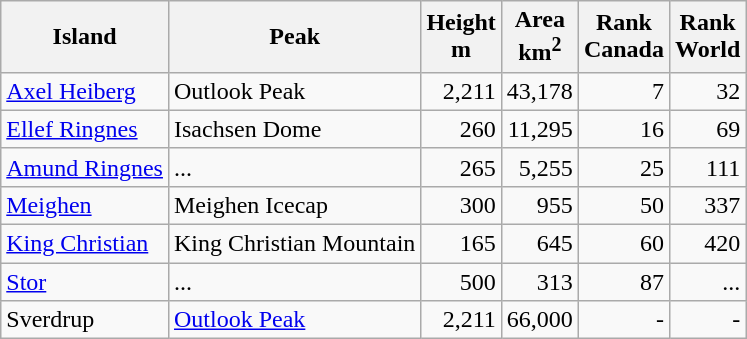<table class="wikitable sortable">
<tr>
<th>Island</th>
<th>Peak</th>
<th>Height<br>m</th>
<th>Area<br>km<sup>2</sup></th>
<th>Rank<br>Canada</th>
<th>Rank<br>World</th>
</tr>
<tr>
<td><a href='#'>Axel Heiberg</a></td>
<td>Outlook Peak</td>
<td align="right">2,211</td>
<td align="right">43,178</td>
<td align="right">7</td>
<td align="right">32</td>
</tr>
<tr>
<td><a href='#'>Ellef Ringnes</a></td>
<td>Isachsen Dome</td>
<td align="right">260</td>
<td align="right">11,295</td>
<td align="right">16</td>
<td align="right">69</td>
</tr>
<tr>
<td><a href='#'>Amund Ringnes</a></td>
<td>...</td>
<td align="right">265</td>
<td align="right">5,255</td>
<td align="right">25</td>
<td align="right">111</td>
</tr>
<tr>
<td><a href='#'>Meighen</a></td>
<td>Meighen Icecap</td>
<td align="right">300</td>
<td align="right">955</td>
<td align="right">50</td>
<td align="right">337</td>
</tr>
<tr>
<td><a href='#'>King Christian</a></td>
<td>King Christian Mountain</td>
<td align="right">165</td>
<td align="right">645</td>
<td align="right">60</td>
<td align="right">420</td>
</tr>
<tr>
<td><a href='#'>Stor</a></td>
<td>...</td>
<td align="right">500</td>
<td align="right">313</td>
<td align="right">87</td>
<td align="right">...</td>
</tr>
<tr>
<td>Sverdrup</td>
<td><a href='#'>Outlook Peak</a></td>
<td align="right">2,211</td>
<td align="right">66,000</td>
<td align="right">-</td>
<td align="right">-</td>
</tr>
</table>
